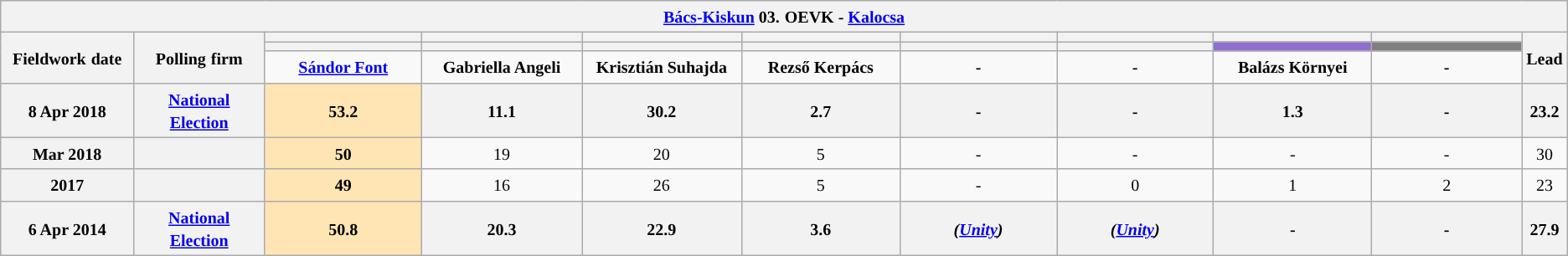<table class="wikitable mw-collapsible mw-collapsed" style="text-align:center">
<tr>
<th colspan="11" style="width: 980pt;"><small><a href='#'>Bács-Kiskun</a> 03.</small> <small>OEVK - <a href='#'>Kalocsa</a></small></th>
</tr>
<tr>
<th rowspan="3" style="width: 80pt;"><small>Fieldwork</small> <small>date</small></th>
<th rowspan="3" style="width: 80pt;"><strong><small>Polling</small> <small>firm</small></strong></th>
<th style="width: 100pt;"><small></small></th>
<th style="width: 100pt;"><small> </small></th>
<th style="width: 100pt;"></th>
<th style="width: 100pt;"></th>
<th style="width: 100pt;"></th>
<th style="width: 100pt;"></th>
<th style="width: 100pt;"></th>
<th style="width: 100pt;"></th>
<th rowspan="3" style="width: 20pt;"><small>Lead</small></th>
</tr>
<tr>
<th style="color:inherit;background:"></th>
<th style="color:inherit;background:"></th>
<th style="color:inherit;background:"></th>
<th style="color:inherit;background:"></th>
<th style="color:inherit;background:"></th>
<th style="color:inherit;background:"></th>
<th style="color:inherit;background:#8E6FCE;"></th>
<th style="color:inherit;background:#808080;"></th>
</tr>
<tr>
<td><strong><small><a href='#'>Sándor Font</a></small></strong></td>
<td><strong><small>Gabriella Angeli</small></strong></td>
<td><strong><small>Krisztián Suhajda</small></strong></td>
<td><strong><small>Rezső Kerpács</small></strong></td>
<td><strong><small>-</small></strong></td>
<td><strong><small>-</small></strong></td>
<td><strong><small>Balázs Környei</small></strong></td>
<td><strong><small>-</small></strong></td>
</tr>
<tr>
<th><small>8 Apr 2018</small></th>
<th><a href='#'><small>National Election</small></a></th>
<th style="background:#FFE5B4"><small>53.2</small></th>
<th><small>11.1</small></th>
<th><small>30.2</small></th>
<th><small>2.7</small></th>
<th><small>-</small></th>
<th><small>-</small></th>
<th><small>1.3</small></th>
<th><small>-</small></th>
<th style="background:"><small>23.2</small></th>
</tr>
<tr>
<th><small>Mar 2018</small></th>
<th><small></small></th>
<td style="background:#FFE5B4"><strong><small>50</small></strong></td>
<td><small>19</small></td>
<td><small>20</small></td>
<td><small>5</small></td>
<td><small>-</small></td>
<td><small>-</small></td>
<td><small>-</small></td>
<td><small>-</small></td>
<td style="background:"><small>30</small></td>
</tr>
<tr>
<th><small>2017</small></th>
<th><small></small></th>
<td style="background:#FFE5B4"><strong><small>49</small></strong></td>
<td><small>16</small></td>
<td><small>26</small></td>
<td><small>5</small></td>
<td><small>-</small></td>
<td><small>0</small></td>
<td><small>1</small></td>
<td><small>2</small></td>
<td style="background:"><small>23</small></td>
</tr>
<tr>
<th><small>6 Apr 2014</small></th>
<th><a href='#'><small>National Election</small></a></th>
<th style="background:#FFE5B4"><strong><small>50.8</small></strong></th>
<th><small>20.3</small></th>
<th><small>22.9</small></th>
<th><small>3.6</small></th>
<th><small><em>(<a href='#'>Unity</a>)</em></small></th>
<th><small><em>(<a href='#'>Unity</a>)</em></small></th>
<th><small>-</small></th>
<th><small>-</small></th>
<th style="background:"><small>27.9</small></th>
</tr>
</table>
